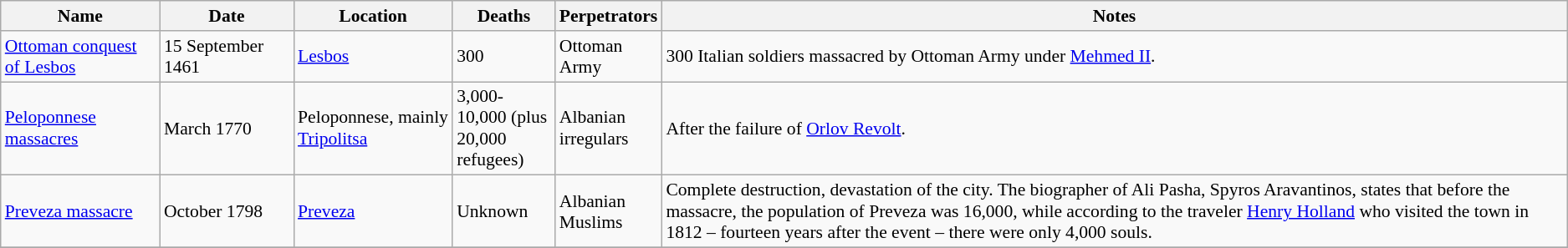<table class="sortable wikitable" style="font-size:90%;">
<tr>
<th style="width:120px;">Name</th>
<th style="width:100px;">Date</th>
<th style="width:120px;">Location</th>
<th style="width:75px;">Deaths</th>
<th style="width:75px;">Perpetrators</th>
<th class="unsortable">Notes</th>
</tr>
<tr>
<td><a href='#'>Ottoman conquest of Lesbos</a></td>
<td>15 September 1461</td>
<td><a href='#'>Lesbos</a></td>
<td>300</td>
<td>Ottoman Army</td>
<td>300 Italian soldiers massacred by Ottoman Army under <a href='#'>Mehmed II</a>.</td>
</tr>
<tr>
<td><a href='#'>Peloponnese massacres</a></td>
<td>March 1770</td>
<td>Peloponnese, mainly <a href='#'>Tripolitsa</a></td>
<td>3,000-10,000 (plus 20,000 refugees)</td>
<td>Albanian irregulars</td>
<td>After the failure of <a href='#'>Orlov Revolt</a>.</td>
</tr>
<tr>
<td><a href='#'>Preveza massacre</a></td>
<td>October 1798</td>
<td><a href='#'>Preveza</a></td>
<td>Unknown</td>
<td>Albanian Muslims</td>
<td>Complete destruction, devastation of the city. The biographer of Ali Pasha, Spyros Aravantinos, states that before the massacre, the population of Preveza was 16,000, while according to the traveler <a href='#'>Henry Holland</a> who visited the town in 1812 – fourteen years after the event – there were only 4,000 souls.</td>
</tr>
<tr>
</tr>
</table>
